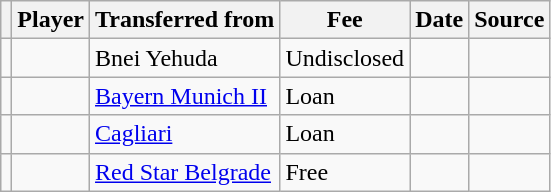<table class="wikitable plainrowheaders sortable">
<tr>
<th></th>
<th scope="col">Player</th>
<th>Transferred from</th>
<th style="width: 65px;">Fee</th>
<th scope="col">Date</th>
<th scope="col">Source</th>
</tr>
<tr>
<td align="center"></td>
<td> </td>
<td> Bnei Yehuda</td>
<td>Undisclosed</td>
<td></td>
<td></td>
</tr>
<tr>
<td align="center"></td>
<td> </td>
<td> <a href='#'>Bayern Munich II</a></td>
<td>Loan</td>
<td></td>
<td></td>
</tr>
<tr>
<td align="center"></td>
<td> </td>
<td> <a href='#'>Cagliari</a></td>
<td>Loan</td>
<td></td>
<td></td>
</tr>
<tr>
<td align="center"></td>
<td> </td>
<td> <a href='#'>Red Star Belgrade</a></td>
<td>Free</td>
<td></td>
<td></td>
</tr>
</table>
